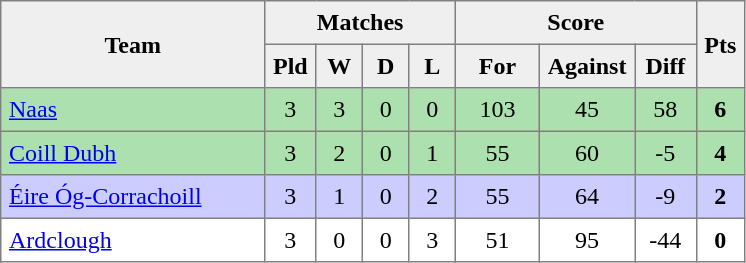<table style=border-collapse:collapse border=1 cellspacing=0 cellpadding=5>
<tr align=center bgcolor=#efefef>
<th rowspan=2 width=165>Team</th>
<th colspan=4>Matches</th>
<th colspan=3>Score</th>
<th rowspan=2width=20>Pts</th>
</tr>
<tr align=center bgcolor=#efefef>
<th width=20>Pld</th>
<th width=20>W</th>
<th width=20>D</th>
<th width=20>L</th>
<th width=45>For</th>
<th width=45>Against</th>
<th width=30>Diff</th>
</tr>
<tr align=center style="background:#ACE1AF;">
<td style="text-align:left;"><a href='#'>Naas</a></td>
<td>3</td>
<td>3</td>
<td>0</td>
<td>0</td>
<td>103</td>
<td>45</td>
<td>58</td>
<td><strong>6</strong></td>
</tr>
<tr align=center style="background:#ACE1AF;">
<td style="text-align:left;"><a href='#'>Coill Dubh</a></td>
<td>3</td>
<td>2</td>
<td>0</td>
<td>1</td>
<td>55</td>
<td>60</td>
<td>-5</td>
<td><strong>4</strong></td>
</tr>
<tr align=center style="background:#ccccff;">
<td style="text-align:left;"><a href='#'>Éire Óg-Corrachoill</a></td>
<td>3</td>
<td>1</td>
<td>0</td>
<td>2</td>
<td>55</td>
<td>64</td>
<td>-9</td>
<td><strong>2</strong></td>
</tr>
<tr align=center>
<td style="text-align:left;"><a href='#'>Ardclough</a></td>
<td>3</td>
<td>0</td>
<td>0</td>
<td>3</td>
<td>51</td>
<td>95</td>
<td>-44</td>
<td><strong>0</strong></td>
</tr>
</table>
